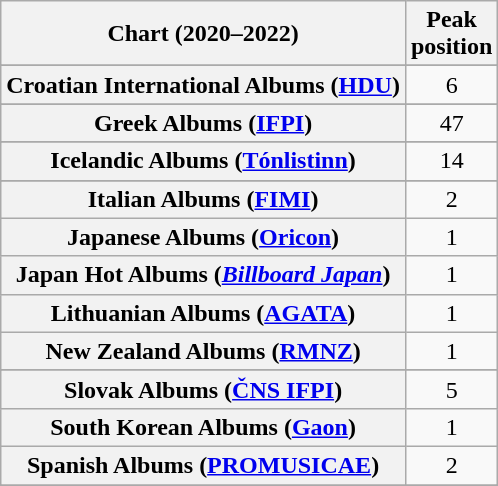<table class="wikitable sortable plainrowheaders" style="text-align:center">
<tr>
<th scope="col">Chart (2020–2022)</th>
<th scope="col">Peak<br>position</th>
</tr>
<tr>
</tr>
<tr>
</tr>
<tr>
</tr>
<tr>
</tr>
<tr>
</tr>
<tr>
<th scope="row">Croatian International Albums (<a href='#'>HDU</a>)</th>
<td>6</td>
</tr>
<tr>
</tr>
<tr>
</tr>
<tr>
</tr>
<tr>
</tr>
<tr>
</tr>
<tr>
</tr>
<tr>
<th scope="row">Greek Albums (<a href='#'>IFPI</a>)</th>
<td>47</td>
</tr>
<tr>
</tr>
<tr>
<th scope="row">Icelandic Albums (<a href='#'>Tónlistinn</a>)</th>
<td>14</td>
</tr>
<tr>
</tr>
<tr>
<th scope="row">Italian Albums (<a href='#'>FIMI</a>)</th>
<td>2</td>
</tr>
<tr>
<th scope="row">Japanese Albums (<a href='#'>Oricon</a>)</th>
<td>1</td>
</tr>
<tr>
<th scope="row">Japan Hot Albums (<em><a href='#'>Billboard Japan</a></em>)</th>
<td>1</td>
</tr>
<tr>
<th scope="row">Lithuanian Albums (<a href='#'>AGATA</a>)</th>
<td>1</td>
</tr>
<tr>
<th scope="row">New Zealand Albums (<a href='#'>RMNZ</a>)</th>
<td>1</td>
</tr>
<tr>
</tr>
<tr>
</tr>
<tr>
</tr>
<tr>
</tr>
<tr>
<th scope="row">Slovak Albums (<a href='#'>ČNS IFPI</a>)</th>
<td>5</td>
</tr>
<tr>
<th scope="row">South Korean Albums (<a href='#'>Gaon</a>)</th>
<td>1</td>
</tr>
<tr>
<th scope="row">Spanish Albums (<a href='#'>PROMUSICAE</a>)</th>
<td>2</td>
</tr>
<tr>
</tr>
<tr>
</tr>
<tr>
</tr>
<tr>
</tr>
<tr>
</tr>
<tr>
</tr>
</table>
